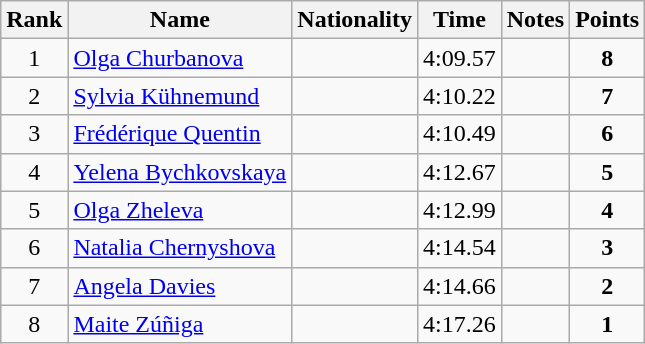<table class="wikitable sortable" style="text-align:center">
<tr>
<th>Rank</th>
<th>Name</th>
<th>Nationality</th>
<th>Time</th>
<th>Notes</th>
<th>Points</th>
</tr>
<tr>
<td>1</td>
<td align=left><a href='#'>Olga Churbanova</a></td>
<td align=left></td>
<td>4:09.57</td>
<td></td>
<td><strong>8</strong></td>
</tr>
<tr>
<td>2</td>
<td align=left><a href='#'>Sylvia Kühnemund</a></td>
<td align=left></td>
<td>4:10.22</td>
<td></td>
<td><strong>7</strong></td>
</tr>
<tr>
<td>3</td>
<td align=left><a href='#'>Frédérique Quentin</a></td>
<td align=left></td>
<td>4:10.49</td>
<td></td>
<td><strong>6</strong></td>
</tr>
<tr>
<td>4</td>
<td align=left><a href='#'>Yelena Bychkovskaya</a></td>
<td align=left></td>
<td>4:12.67</td>
<td></td>
<td><strong>5</strong></td>
</tr>
<tr>
<td>5</td>
<td align=left><a href='#'>Olga Zheleva</a></td>
<td align=left></td>
<td>4:12.99</td>
<td></td>
<td><strong>4</strong></td>
</tr>
<tr>
<td>6</td>
<td align=left><a href='#'>Natalia Chernyshova</a></td>
<td align=left></td>
<td>4:14.54</td>
<td></td>
<td><strong>3</strong></td>
</tr>
<tr>
<td>7</td>
<td align=left><a href='#'>Angela Davies</a></td>
<td align=left></td>
<td>4:14.66</td>
<td></td>
<td><strong>2</strong></td>
</tr>
<tr>
<td>8</td>
<td align=left><a href='#'>Maite Zúñiga</a></td>
<td align=left></td>
<td>4:17.26</td>
<td></td>
<td><strong>1</strong></td>
</tr>
</table>
